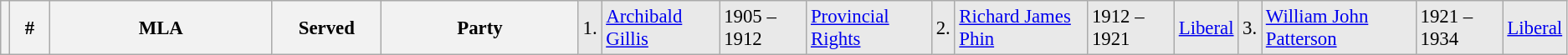<table class="wikitable" style="font-size: 95%; clear:both">
<tr style="background-color:#E9E9E9">
<th></th>
<th style="width: 25px">#</th>
<th style="width: 170px">MLA</th>
<th style="width: 80px">Served</th>
<th style="width: 150px">Party<br></th>
<td>1.</td>
<td><a href='#'>Archibald Gillis</a></td>
<td>1905 – 1912</td>
<td><a href='#'>Provincial Rights</a><br></td>
<td>2.</td>
<td><a href='#'>Richard James Phin</a></td>
<td>1912 – 1921</td>
<td><a href='#'>Liberal</a><br></td>
<td>3.</td>
<td><a href='#'>William John Patterson</a></td>
<td>1921 – 1934</td>
<td><a href='#'>Liberal</a></td>
</tr>
</table>
